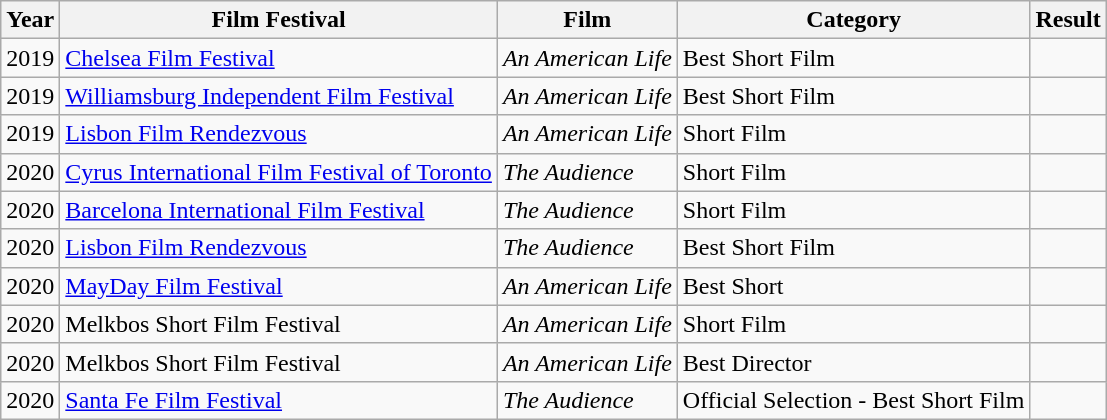<table class="wikitable sortable">
<tr>
<th>Year</th>
<th>Film Festival</th>
<th>Film</th>
<th>Category</th>
<th>Result</th>
</tr>
<tr>
<td>2019</td>
<td><a href='#'>Chelsea Film Festival</a></td>
<td><em>An American Life</em></td>
<td>Best Short Film</td>
<td></td>
</tr>
<tr>
<td>2019</td>
<td><a href='#'>Williamsburg Independent Film Festival</a></td>
<td><em>An American Life</em></td>
<td>Best Short Film</td>
<td></td>
</tr>
<tr>
<td>2019</td>
<td><a href='#'>Lisbon Film Rendezvous</a></td>
<td><em>An American Life</em></td>
<td>Short Film</td>
<td></td>
</tr>
<tr>
<td>2020</td>
<td><a href='#'>Cyrus International Film Festival of Toronto</a></td>
<td><em>The Audience</em></td>
<td>Short Film</td>
<td></td>
</tr>
<tr>
<td>2020</td>
<td><a href='#'>Barcelona International Film Festival</a></td>
<td><em>The Audience</em></td>
<td>Short Film</td>
<td></td>
</tr>
<tr>
<td>2020</td>
<td><a href='#'>Lisbon Film Rendezvous</a></td>
<td><em>The Audience</em></td>
<td>Best Short Film</td>
<td></td>
</tr>
<tr>
<td>2020</td>
<td><a href='#'>MayDay Film Festival</a></td>
<td><em>An American Life</em></td>
<td>Best Short</td>
<td></td>
</tr>
<tr>
<td>2020</td>
<td>Melkbos Short Film Festival</td>
<td><em>An American Life</em></td>
<td>Short Film</td>
<td></td>
</tr>
<tr>
<td>2020</td>
<td>Melkbos Short Film Festival</td>
<td><em>An American Life</em></td>
<td>Best Director</td>
<td></td>
</tr>
<tr>
<td>2020</td>
<td><a href='#'>Santa Fe Film Festival</a></td>
<td><em>The Audience</em></td>
<td>Official Selection - Best Short Film</td>
<td></td>
</tr>
</table>
